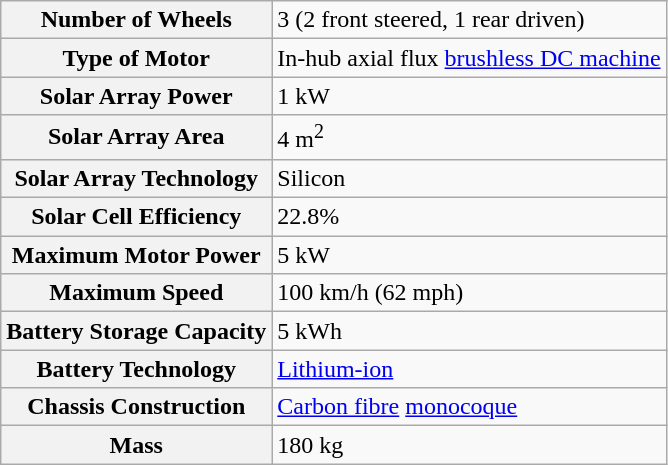<table class = "wikitable">
<tr>
<th>Number of Wheels</th>
<td>3 (2 front steered, 1 rear driven)</td>
</tr>
<tr>
<th>Type of Motor</th>
<td>In-hub axial flux <a href='#'>brushless DC machine</a></td>
</tr>
<tr>
<th>Solar Array Power</th>
<td>1 kW</td>
</tr>
<tr>
<th>Solar Array Area</th>
<td>4 m<sup>2</sup></td>
</tr>
<tr>
<th>Solar Array Technology</th>
<td>Silicon</td>
</tr>
<tr>
<th>Solar Cell Efficiency</th>
<td>22.8%</td>
</tr>
<tr>
<th>Maximum Motor Power</th>
<td>5 kW</td>
</tr>
<tr>
<th>Maximum Speed</th>
<td>100 km/h (62 mph)</td>
</tr>
<tr>
<th>Battery Storage Capacity</th>
<td>5 kWh</td>
</tr>
<tr>
<th>Battery Technology</th>
<td><a href='#'>Lithium-ion</a></td>
</tr>
<tr>
<th>Chassis Construction</th>
<td><a href='#'>Carbon fibre</a> <a href='#'>monocoque</a></td>
</tr>
<tr>
<th>Mass</th>
<td>180 kg </td>
</tr>
</table>
